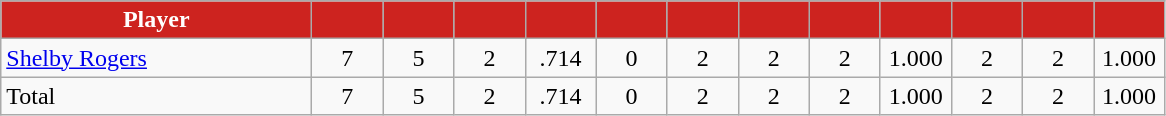<table class="wikitable" style="text-align:center">
<tr>
<th style="background:#CD231F; color:white" width="200px">Player</th>
<th style="background:#CD231F; color:white" width="40px"></th>
<th style="background:#CD231F; color:white" width="40px"></th>
<th style="background:#CD231F; color:white" width="40px"></th>
<th style="background:#CD231F; color:white" width="40px"></th>
<th style="background:#CD231F; color:white" width="40px"></th>
<th style="background:#CD231F; color:white" width="40px"></th>
<th style="background:#CD231F; color:white" width="40px"></th>
<th style="background:#CD231F; color:white" width="40px"></th>
<th style="background:#CD231F; color:white" width="40px"></th>
<th style="background:#CD231F; color:white" width="40px"></th>
<th style="background:#CD231F; color:white" width="40px"></th>
<th style="background:#CD231F; color:white" width="40px"></th>
</tr>
<tr>
<td style="text-align:left"><a href='#'>Shelby Rogers</a></td>
<td>7</td>
<td>5</td>
<td>2</td>
<td>.714</td>
<td>0</td>
<td>2</td>
<td>2</td>
<td>2</td>
<td>1.000</td>
<td>2</td>
<td>2</td>
<td>1.000</td>
</tr>
<tr>
<td style="text-align:left">Total</td>
<td>7</td>
<td>5</td>
<td>2</td>
<td>.714</td>
<td>0</td>
<td>2</td>
<td>2</td>
<td>2</td>
<td>1.000</td>
<td>2</td>
<td>2</td>
<td>1.000</td>
</tr>
</table>
